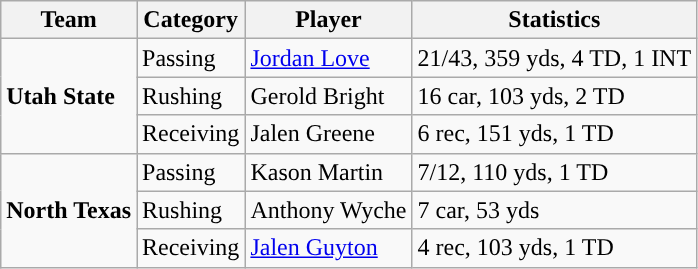<table class="wikitable">
<tr>
<th>Team</th>
<th>Category</th>
<th>Player</th>
<th>Statistics</th>
</tr>
<tr>
<td rowspan=3><strong>Utah State</strong></td>
<td>Passing</td>
<td><a href='#'>Jordan Love</a></td>
<td>21/43, 359 yds, 4 TD, 1 INT</td>
</tr>
<tr>
<td>Rushing</td>
<td>Gerold Bright</td>
<td>16 car, 103 yds, 2 TD</td>
</tr>
<tr>
<td>Receiving</td>
<td>Jalen Greene</td>
<td>6 rec, 151 yds, 1 TD</td>
</tr>
<tr>
<td rowspan=3><strong>North Texas</strong></td>
<td>Passing</td>
<td>Kason Martin</td>
<td>7/12, 110 yds, 1 TD</td>
</tr>
<tr>
<td>Rushing</td>
<td>Anthony Wyche</td>
<td>7 car, 53 yds</td>
</tr>
<tr>
<td>Receiving</td>
<td><a href='#'>Jalen Guyton</a></td>
<td>4 rec, 103 yds, 1 TD</td>
</tr>
</table>
